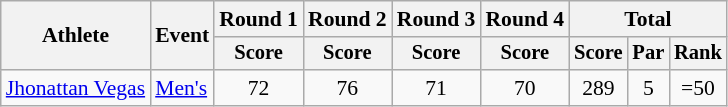<table class=wikitable style="font-size:90%;">
<tr>
<th rowspan=2>Athlete</th>
<th rowspan=2>Event</th>
<th>Round 1</th>
<th>Round 2</th>
<th>Round 3</th>
<th>Round 4</th>
<th colspan=3>Total</th>
</tr>
<tr style="font-size:95%">
<th>Score</th>
<th>Score</th>
<th>Score</th>
<th>Score</th>
<th>Score</th>
<th>Par</th>
<th>Rank</th>
</tr>
<tr align=center>
<td align=left><a href='#'>Jhonattan Vegas</a></td>
<td align=left><a href='#'>Men's</a></td>
<td>72</td>
<td>76</td>
<td>71</td>
<td>70</td>
<td>289</td>
<td>5</td>
<td>=50</td>
</tr>
</table>
